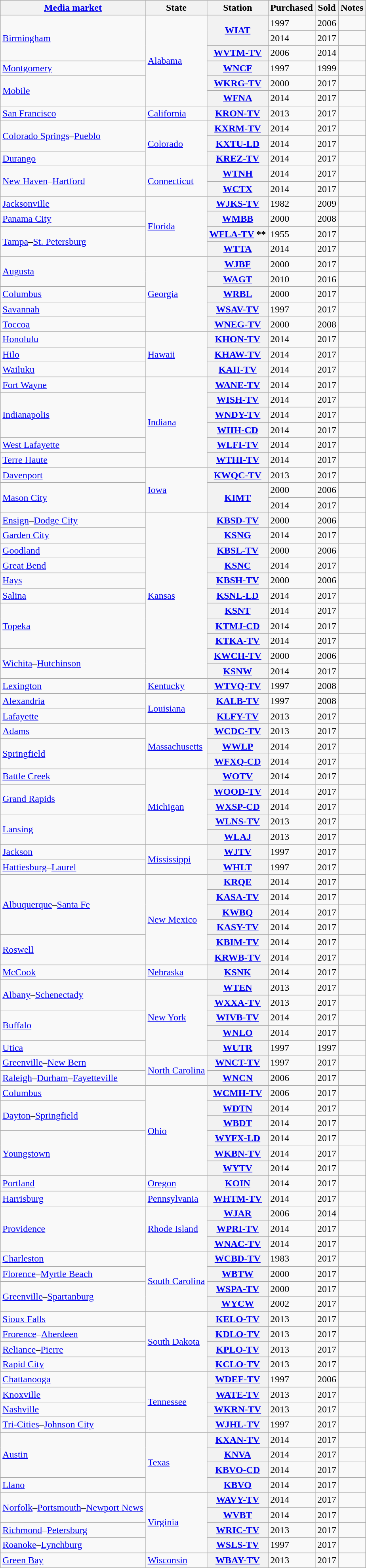<table class="wikitable sortable">
<tr>
<th scope="col"><a href='#'>Media market</a></th>
<th scope="col">State</th>
<th scope="col">Station</th>
<th scope="col">Purchased</th>
<th scope="col">Sold</th>
<th scope="col" class="unsortable">Notes</th>
</tr>
<tr>
<td rowspan="3"><a href='#'>Birmingham</a></td>
<td rowspan="6"><a href='#'>Alabama</a></td>
<th rowspan="2"><a href='#'>WIAT</a></th>
<td>1997</td>
<td>2006</td>
<td></td>
</tr>
<tr>
<td>2014</td>
<td>2017</td>
<td></td>
</tr>
<tr>
<th rowspan="col"><a href='#'>WVTM-TV</a></th>
<td>2006</td>
<td>2014</td>
<td></td>
</tr>
<tr>
<td><a href='#'>Montgomery</a></td>
<th rowspan="col"><a href='#'>WNCF</a></th>
<td>1997</td>
<td>1999</td>
<td></td>
</tr>
<tr>
<td rowspan="2"><a href='#'>Mobile</a></td>
<th rowspan="col"><a href='#'>WKRG-TV</a></th>
<td>2000</td>
<td>2017</td>
<td></td>
</tr>
<tr>
<th rowspan="col"><a href='#'>WFNA</a></th>
<td>2014</td>
<td>2017</td>
<td></td>
</tr>
<tr>
<td><a href='#'>San Francisco</a></td>
<td><a href='#'>California</a></td>
<th rowspan="col"><a href='#'>KRON-TV</a></th>
<td>2013</td>
<td>2017</td>
<td></td>
</tr>
<tr>
<td rowspan="2"><a href='#'>Colorado Springs</a>–<a href='#'>Pueblo</a></td>
<td rowspan="3"><a href='#'>Colorado</a></td>
<th rowspan="col"><a href='#'>KXRM-TV</a></th>
<td>2014</td>
<td>2017</td>
<td></td>
</tr>
<tr>
<th rowspan="col"><a href='#'>KXTU-LD</a></th>
<td>2014</td>
<td>2017</td>
<td></td>
</tr>
<tr>
<td><a href='#'>Durango</a></td>
<th rowspan="col"><a href='#'>KREZ-TV</a></th>
<td>2014</td>
<td>2017</td>
<td></td>
</tr>
<tr>
<td rowspan="2"><a href='#'>New Haven</a>–<a href='#'>Hartford</a></td>
<td rowspan="2"><a href='#'>Connecticut</a></td>
<th rowspan="col"><a href='#'>WTNH</a></th>
<td>2014</td>
<td>2017</td>
<td></td>
</tr>
<tr>
<th rowspan="col"><a href='#'>WCTX</a></th>
<td>2014</td>
<td>2017</td>
<td></td>
</tr>
<tr>
<td><a href='#'>Jacksonville</a></td>
<td rowspan="4"><a href='#'>Florida</a></td>
<th rowspan="col"><a href='#'>WJKS-TV</a></th>
<td>1982</td>
<td>2009</td>
<td></td>
</tr>
<tr>
<td><a href='#'>Panama City</a></td>
<th rowspan="col"><a href='#'>WMBB</a></th>
<td>2000</td>
<td>2008</td>
<td></td>
</tr>
<tr>
<td rowspan="2"><a href='#'>Tampa</a>–<a href='#'>St. Petersburg</a></td>
<th rowspan="col"><a href='#'>WFLA-TV</a> **</th>
<td>1955</td>
<td>2017</td>
<td></td>
</tr>
<tr>
<th rowspan="col"><a href='#'>WTTA</a></th>
<td>2014</td>
<td>2017</td>
<td></td>
</tr>
<tr>
<td rowspan="2"><a href='#'>Augusta</a></td>
<td rowspan="5"><a href='#'>Georgia</a></td>
<th rowspan="col"><a href='#'>WJBF</a></th>
<td>2000</td>
<td>2017</td>
<td></td>
</tr>
<tr>
<th rowspan="col"><a href='#'>WAGT</a></th>
<td>2010</td>
<td>2016</td>
<td></td>
</tr>
<tr>
<td><a href='#'>Columbus</a></td>
<th rowspan="col"><a href='#'>WRBL</a></th>
<td>2000</td>
<td>2017</td>
<td></td>
</tr>
<tr>
<td><a href='#'>Savannah</a></td>
<th rowspan="col"><a href='#'>WSAV-TV</a></th>
<td>1997</td>
<td>2017</td>
<td></td>
</tr>
<tr>
<td><a href='#'>Toccoa</a></td>
<th rowspan="col"><a href='#'>WNEG-TV</a></th>
<td>2000</td>
<td>2008</td>
<td></td>
</tr>
<tr>
<td><a href='#'>Honolulu</a></td>
<td rowspan="3"><a href='#'>Hawaii</a></td>
<th rowspan="col"><a href='#'>KHON-TV</a></th>
<td>2014</td>
<td>2017</td>
<td></td>
</tr>
<tr>
<td><a href='#'>Hilo</a></td>
<th rowspan="col"><a href='#'>KHAW-TV</a></th>
<td>2014</td>
<td>2017</td>
<td></td>
</tr>
<tr>
<td><a href='#'>Wailuku</a></td>
<th rowspan="col"><a href='#'>KAII-TV</a></th>
<td>2014</td>
<td>2017</td>
<td></td>
</tr>
<tr>
<td><a href='#'>Fort Wayne</a></td>
<td rowspan="6"><a href='#'>Indiana</a></td>
<th rowspan="col"><a href='#'>WANE-TV</a></th>
<td>2014</td>
<td>2017</td>
<td></td>
</tr>
<tr>
<td rowspan="3"><a href='#'>Indianapolis</a></td>
<th rowspan="col"><a href='#'>WISH-TV</a></th>
<td>2014</td>
<td>2017</td>
<td></td>
</tr>
<tr>
<th rowspan="col"><a href='#'>WNDY-TV</a></th>
<td>2014</td>
<td>2017</td>
<td></td>
</tr>
<tr>
<th rowspan="col"><a href='#'>WIIH-CD</a></th>
<td>2014</td>
<td>2017</td>
<td></td>
</tr>
<tr>
<td><a href='#'>West Lafayette</a></td>
<th rowspan="col"><a href='#'>WLFI-TV</a></th>
<td>2014</td>
<td>2017</td>
<td></td>
</tr>
<tr>
<td><a href='#'>Terre Haute</a></td>
<th rowspan="col"><a href='#'>WTHI-TV</a></th>
<td>2014</td>
<td>2017</td>
<td></td>
</tr>
<tr>
<td><a href='#'>Davenport</a></td>
<td rowspan="3"><a href='#'>Iowa</a></td>
<th rowspan="col"><a href='#'>KWQC-TV</a></th>
<td>2013</td>
<td>2017</td>
<td></td>
</tr>
<tr>
<td rowspan="2"><a href='#'>Mason City</a></td>
<th rowspan="2"><a href='#'>KIMT</a></th>
<td>2000</td>
<td>2006</td>
<td></td>
</tr>
<tr>
<td>2014</td>
<td>2017</td>
<td></td>
</tr>
<tr>
<td><a href='#'>Ensign</a>–<a href='#'>Dodge City</a></td>
<td rowspan="11"><a href='#'>Kansas</a></td>
<th rowspan="col"><a href='#'>KBSD-TV</a></th>
<td>2000</td>
<td>2006</td>
<td></td>
</tr>
<tr>
<td><a href='#'>Garden City</a></td>
<th rowspan="col"><a href='#'>KSNG</a></th>
<td>2014</td>
<td>2017</td>
<td></td>
</tr>
<tr>
<td><a href='#'>Goodland</a></td>
<th rowspan="col"><a href='#'>KBSL-TV</a></th>
<td>2000</td>
<td>2006</td>
<td></td>
</tr>
<tr>
<td><a href='#'>Great Bend</a></td>
<th rowspan="col"><a href='#'>KSNC</a></th>
<td>2014</td>
<td>2017</td>
<td></td>
</tr>
<tr>
<td><a href='#'>Hays</a></td>
<th rowspan="col"><a href='#'>KBSH-TV</a></th>
<td>2000</td>
<td>2006</td>
<td></td>
</tr>
<tr>
<td><a href='#'>Salina</a></td>
<th rowspan="col"><a href='#'>KSNL-LD</a></th>
<td>2014</td>
<td>2017</td>
<td></td>
</tr>
<tr>
<td rowspan="3"><a href='#'>Topeka</a></td>
<th rowspan="col"><a href='#'>KSNT</a></th>
<td>2014</td>
<td>2017</td>
<td></td>
</tr>
<tr>
<th rowspan="col"><a href='#'>KTMJ-CD</a></th>
<td>2014</td>
<td>2017</td>
<td></td>
</tr>
<tr>
<th rowspan="col"><a href='#'>KTKA-TV</a></th>
<td>2014</td>
<td>2017</td>
<td></td>
</tr>
<tr>
<td rowspan="2"><a href='#'>Wichita</a>–<a href='#'>Hutchinson</a></td>
<th rowspan="col"><a href='#'>KWCH-TV</a></th>
<td>2000</td>
<td>2006</td>
<td></td>
</tr>
<tr>
<th rowspan="col"><a href='#'>KSNW</a></th>
<td>2014</td>
<td>2017</td>
<td></td>
</tr>
<tr>
<td><a href='#'>Lexington</a></td>
<td><a href='#'>Kentucky</a></td>
<th rowspan="col"><a href='#'>WTVQ-TV</a></th>
<td>1997</td>
<td>2008</td>
<td></td>
</tr>
<tr>
<td><a href='#'>Alexandria</a></td>
<td rowspan="2"><a href='#'>Louisiana</a></td>
<th rowspan="col"><a href='#'>KALB-TV</a></th>
<td>1997</td>
<td>2008</td>
<td></td>
</tr>
<tr>
<td><a href='#'>Lafayette</a></td>
<th rowspan="col"><a href='#'>KLFY-TV</a></th>
<td>2013</td>
<td>2017</td>
<td></td>
</tr>
<tr>
<td><a href='#'>Adams</a></td>
<td rowspan="3"><a href='#'>Massachusetts</a></td>
<th rowspan="col"><a href='#'>WCDC-TV</a></th>
<td>2013</td>
<td>2017</td>
<td></td>
</tr>
<tr>
<td rowspan="2"><a href='#'>Springfield</a></td>
<th rowspan="col"><a href='#'>WWLP</a></th>
<td>2014</td>
<td>2017</td>
<td></td>
</tr>
<tr>
<th rowspan="col"><a href='#'>WFXQ-CD</a></th>
<td>2014</td>
<td>2017</td>
<td></td>
</tr>
<tr>
<td><a href='#'>Battle Creek</a></td>
<td rowspan="5"><a href='#'>Michigan</a></td>
<th rowspan="col"><a href='#'>WOTV</a></th>
<td>2014</td>
<td>2017</td>
<td></td>
</tr>
<tr>
<td rowspan="2"><a href='#'>Grand Rapids</a></td>
<th rowspan="col"><a href='#'>WOOD-TV</a></th>
<td>2014</td>
<td>2017</td>
<td></td>
</tr>
<tr>
<th rowspan="col"><a href='#'>WXSP-CD</a></th>
<td>2014</td>
<td>2017</td>
<td></td>
</tr>
<tr>
<td rowspan="2"><a href='#'>Lansing</a></td>
<th rowspan="col"><a href='#'>WLNS-TV</a></th>
<td>2013</td>
<td>2017</td>
<td></td>
</tr>
<tr>
<th rowspan="col"><a href='#'>WLAJ</a></th>
<td>2013</td>
<td>2017</td>
<td></td>
</tr>
<tr>
<td><a href='#'>Jackson</a></td>
<td rowspan="2"><a href='#'>Mississippi</a></td>
<th rowspan="col"><a href='#'>WJTV</a></th>
<td>1997</td>
<td>2017</td>
<td></td>
</tr>
<tr>
<td><a href='#'>Hattiesburg</a>–<a href='#'>Laurel</a></td>
<th rowspan="col"><a href='#'>WHLT</a></th>
<td>1997</td>
<td>2017</td>
<td></td>
</tr>
<tr>
<td rowspan="4"><a href='#'>Albuquerque</a>–<a href='#'>Santa Fe</a></td>
<td rowspan="6"><a href='#'>New Mexico</a></td>
<th rowspan="col"><a href='#'>KRQE</a></th>
<td>2014</td>
<td>2017</td>
<td></td>
</tr>
<tr>
<th rowspan="col"><a href='#'>KASA-TV</a></th>
<td>2014</td>
<td>2017</td>
<td></td>
</tr>
<tr>
<th rowspan="col"><a href='#'>KWBQ</a></th>
<td>2014</td>
<td>2017</td>
<td></td>
</tr>
<tr>
<th rowspan="col"><a href='#'>KASY-TV</a></th>
<td>2014</td>
<td>2017</td>
<td></td>
</tr>
<tr>
<td rowspan="2"><a href='#'>Roswell</a></td>
<th rowspan="col"><a href='#'>KBIM-TV</a></th>
<td>2014</td>
<td>2017</td>
<td></td>
</tr>
<tr>
<th rowspan="col"><a href='#'>KRWB-TV</a></th>
<td>2014</td>
<td>2017</td>
<td></td>
</tr>
<tr>
<td><a href='#'>McCook</a></td>
<td><a href='#'>Nebraska</a></td>
<th rowspan="col"><a href='#'>KSNK</a></th>
<td>2014</td>
<td>2017</td>
<td></td>
</tr>
<tr>
<td rowspan="2"><a href='#'>Albany</a>–<a href='#'>Schenectady</a></td>
<td rowspan="5"><a href='#'>New York</a></td>
<th rowspan="col"><a href='#'>WTEN</a></th>
<td>2013</td>
<td>2017</td>
<td></td>
</tr>
<tr>
<th rowspan="col"><a href='#'>WXXA-TV</a></th>
<td>2013</td>
<td>2017</td>
<td></td>
</tr>
<tr>
<td rowspan="2"><a href='#'>Buffalo</a></td>
<th rowspan="col"><a href='#'>WIVB-TV</a></th>
<td>2014</td>
<td>2017</td>
<td></td>
</tr>
<tr>
<th rowspan="col"><a href='#'>WNLO</a></th>
<td>2014</td>
<td>2017</td>
<td></td>
</tr>
<tr>
<td><a href='#'>Utica</a></td>
<th rowspan="col"><a href='#'>WUTR</a></th>
<td>1997</td>
<td>1997</td>
<td></td>
</tr>
<tr>
<td><a href='#'>Greenville</a>–<a href='#'>New Bern</a></td>
<td rowspan="2"><a href='#'>North Carolina</a></td>
<th rowspan="col"><a href='#'>WNCT-TV</a></th>
<td>1997</td>
<td>2017</td>
<td></td>
</tr>
<tr>
<td><a href='#'>Raleigh</a>–<a href='#'>Durham</a>–<a href='#'>Fayetteville</a></td>
<th rowspan="col"><a href='#'>WNCN</a></th>
<td>2006</td>
<td>2017</td>
<td></td>
</tr>
<tr>
<td><a href='#'>Columbus</a></td>
<td rowspan="6"><a href='#'>Ohio</a></td>
<th rowspan="col"><a href='#'>WCMH-TV</a></th>
<td>2006</td>
<td>2017</td>
<td></td>
</tr>
<tr>
<td rowspan="2"><a href='#'>Dayton</a>–<a href='#'>Springfield</a></td>
<th rowspan="col"><a href='#'>WDTN</a></th>
<td>2014</td>
<td>2017</td>
<td></td>
</tr>
<tr>
<th rowspan="col"><a href='#'>WBDT</a></th>
<td>2014</td>
<td>2017</td>
<td></td>
</tr>
<tr>
<td rowspan="3"><a href='#'>Youngstown</a></td>
<th rowspan="col"><a href='#'>WYFX-LD</a></th>
<td>2014</td>
<td>2017</td>
<td></td>
</tr>
<tr>
<th rowspan="col"><a href='#'>WKBN-TV</a></th>
<td>2014</td>
<td>2017</td>
<td></td>
</tr>
<tr>
<th rowspan="col"><a href='#'>WYTV</a></th>
<td>2014</td>
<td>2017</td>
<td></td>
</tr>
<tr>
<td><a href='#'>Portland</a></td>
<td><a href='#'>Oregon</a></td>
<th rowspan="col"><a href='#'>KOIN</a></th>
<td>2014</td>
<td>2017</td>
<td></td>
</tr>
<tr>
<td><a href='#'>Harrisburg</a></td>
<td><a href='#'>Pennsylvania</a></td>
<th rowspan="col"><a href='#'>WHTM-TV</a></th>
<td>2014</td>
<td>2017</td>
<td></td>
</tr>
<tr>
<td rowspan="3"><a href='#'>Providence</a></td>
<td rowspan="3"><a href='#'>Rhode Island</a></td>
<th rowspan="col"><a href='#'>WJAR</a></th>
<td>2006</td>
<td>2014</td>
<td></td>
</tr>
<tr>
<th rowspan="col"><a href='#'>WPRI-TV</a></th>
<td>2014</td>
<td>2017</td>
<td></td>
</tr>
<tr>
<th rowspan="col"><a href='#'>WNAC-TV</a></th>
<td>2014</td>
<td>2017</td>
<td></td>
</tr>
<tr>
<td><a href='#'>Charleston</a></td>
<td rowspan="4"><a href='#'>South Carolina</a></td>
<th rowspan="col"><a href='#'>WCBD-TV</a></th>
<td>1983</td>
<td>2017</td>
<td></td>
</tr>
<tr>
<td><a href='#'>Florence</a>–<a href='#'>Myrtle Beach</a></td>
<th rowspan="col"><a href='#'>WBTW</a></th>
<td>2000</td>
<td>2017</td>
<td></td>
</tr>
<tr>
<td rowspan="2"><a href='#'>Greenville</a>–<a href='#'>Spartanburg</a></td>
<th rowspan="col"><a href='#'>WSPA-TV</a></th>
<td>2000</td>
<td>2017</td>
<td></td>
</tr>
<tr>
<th rowspan="col"><a href='#'>WYCW</a></th>
<td>2002</td>
<td>2017</td>
<td></td>
</tr>
<tr>
<td><a href='#'>Sioux Falls</a></td>
<td rowspan="4"><a href='#'>South Dakota</a></td>
<th rowspan="col"><a href='#'>KELO-TV</a></th>
<td>2013</td>
<td>2017</td>
<td></td>
</tr>
<tr>
<td><a href='#'>Frorence</a>–<a href='#'>Aberdeen</a></td>
<th rowspan="col"><a href='#'>KDLO-TV</a></th>
<td>2013</td>
<td>2017</td>
<td></td>
</tr>
<tr>
<td><a href='#'>Reliance</a>–<a href='#'>Pierre</a></td>
<th rowspan="col"><a href='#'>KPLO-TV</a></th>
<td>2013</td>
<td>2017</td>
<td></td>
</tr>
<tr>
<td><a href='#'>Rapid City</a></td>
<th rowspan="col"><a href='#'>KCLO-TV</a></th>
<td>2013</td>
<td>2017</td>
<td></td>
</tr>
<tr>
<td><a href='#'>Chattanooga</a></td>
<td rowspan="4"><a href='#'>Tennessee</a></td>
<th rowspan="col"><a href='#'>WDEF-TV</a></th>
<td>1997</td>
<td>2006</td>
<td></td>
</tr>
<tr>
<td><a href='#'>Knoxville</a></td>
<th rowspan="col"><a href='#'>WATE-TV</a></th>
<td>2013</td>
<td>2017</td>
<td></td>
</tr>
<tr>
<td><a href='#'>Nashville</a></td>
<th rowspan="col"><a href='#'>WKRN-TV</a></th>
<td>2013</td>
<td>2017</td>
<td></td>
</tr>
<tr>
<td><a href='#'>Tri-Cities</a>–<a href='#'>Johnson City</a></td>
<th rowspan="col"><a href='#'>WJHL-TV</a></th>
<td>1997</td>
<td>2017</td>
<td></td>
</tr>
<tr>
<td rowspan="3"><a href='#'>Austin</a></td>
<td rowspan="4"><a href='#'>Texas</a></td>
<th rowspan="col"><a href='#'>KXAN-TV</a></th>
<td>2014</td>
<td>2017</td>
<td></td>
</tr>
<tr>
<th rowspan="col"><a href='#'>KNVA</a></th>
<td>2014</td>
<td>2017</td>
<td></td>
</tr>
<tr>
<th rowspan="col"><a href='#'>KBVO-CD</a></th>
<td>2014</td>
<td>2017</td>
<td></td>
</tr>
<tr>
<td><a href='#'>Llano</a></td>
<th rowspan="col"><a href='#'>KBVO</a></th>
<td>2014</td>
<td>2017</td>
<td></td>
</tr>
<tr>
<td rowspan="2"><a href='#'>Norfolk</a>–<a href='#'>Portsmouth</a>–<a href='#'>Newport News</a></td>
<td rowspan="4"><a href='#'>Virginia</a></td>
<th rowspan="col"><a href='#'>WAVY-TV</a></th>
<td>2014</td>
<td>2017</td>
<td></td>
</tr>
<tr>
<th rowspan="col"><a href='#'>WVBT</a></th>
<td>2014</td>
<td>2017</td>
<td></td>
</tr>
<tr>
<td><a href='#'>Richmond</a>–<a href='#'>Petersburg</a></td>
<th rowspan="col"><a href='#'>WRIC-TV</a></th>
<td>2013</td>
<td>2017</td>
<td></td>
</tr>
<tr>
<td><a href='#'>Roanoke</a>–<a href='#'>Lynchburg</a></td>
<th rowspan="col"><a href='#'>WSLS-TV</a></th>
<td>1997</td>
<td>2017</td>
<td></td>
</tr>
<tr>
<td><a href='#'>Green Bay</a></td>
<td><a href='#'>Wisconsin</a></td>
<th rowspan="col"><a href='#'>WBAY-TV</a></th>
<td>2013</td>
<td>2017</td>
<td></td>
</tr>
</table>
